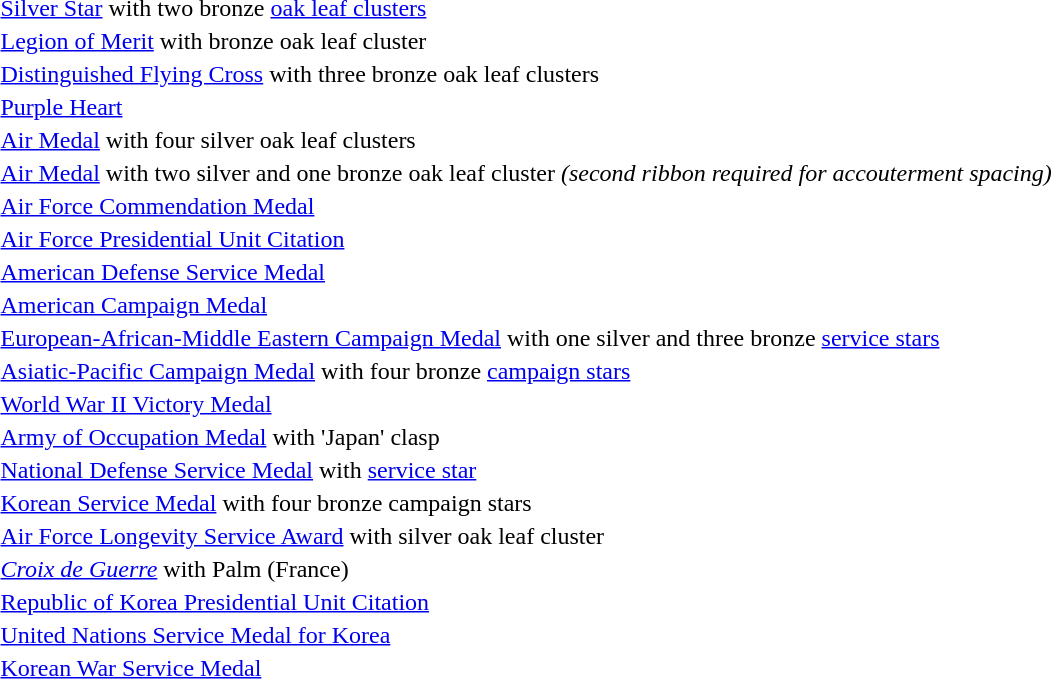<table>
<tr>
<td></td>
<td><a href='#'>Silver Star</a> with two bronze <a href='#'>oak leaf clusters</a></td>
</tr>
<tr>
<td></td>
<td><a href='#'>Legion of Merit</a> with bronze oak leaf cluster</td>
</tr>
<tr>
<td></td>
<td><a href='#'>Distinguished Flying Cross</a> with three bronze oak leaf clusters</td>
</tr>
<tr>
<td></td>
<td><a href='#'>Purple Heart</a></td>
</tr>
<tr>
<td></td>
<td><a href='#'>Air Medal</a> with four silver oak leaf clusters</td>
</tr>
<tr>
<td></td>
<td><a href='#'>Air Medal</a> with two silver and one bronze oak leaf cluster <em>(second ribbon required for accouterment spacing)</em></td>
</tr>
<tr>
<td></td>
<td><a href='#'>Air Force Commendation Medal</a></td>
</tr>
<tr>
<td></td>
<td><a href='#'>Air Force Presidential Unit Citation</a></td>
</tr>
<tr>
<td></td>
<td><a href='#'>American Defense Service Medal</a></td>
</tr>
<tr>
<td></td>
<td><a href='#'>American Campaign Medal</a></td>
</tr>
<tr>
<td></td>
<td><a href='#'>European-African-Middle Eastern Campaign Medal</a> with one silver and three bronze <a href='#'>service stars</a></td>
</tr>
<tr>
<td></td>
<td><a href='#'>Asiatic-Pacific Campaign Medal</a> with four bronze <a href='#'>campaign stars</a></td>
</tr>
<tr>
<td></td>
<td><a href='#'>World War II Victory Medal</a></td>
</tr>
<tr>
<td></td>
<td><a href='#'>Army of Occupation Medal</a> with 'Japan' clasp</td>
</tr>
<tr>
<td></td>
<td><a href='#'>National Defense Service Medal</a> with <a href='#'>service star</a></td>
</tr>
<tr>
<td></td>
<td><a href='#'>Korean Service Medal</a> with four bronze campaign stars</td>
</tr>
<tr>
<td></td>
<td><a href='#'>Air Force Longevity Service Award</a> with silver oak leaf cluster</td>
</tr>
<tr>
<td></td>
<td><em><a href='#'>Croix de Guerre</a></em> with Palm (France)</td>
</tr>
<tr>
<td></td>
<td><a href='#'>Republic of Korea Presidential Unit Citation</a></td>
</tr>
<tr>
<td></td>
<td><a href='#'>United Nations Service Medal for Korea</a></td>
</tr>
<tr>
<td></td>
<td><a href='#'>Korean War Service Medal</a></td>
</tr>
<tr>
</tr>
</table>
